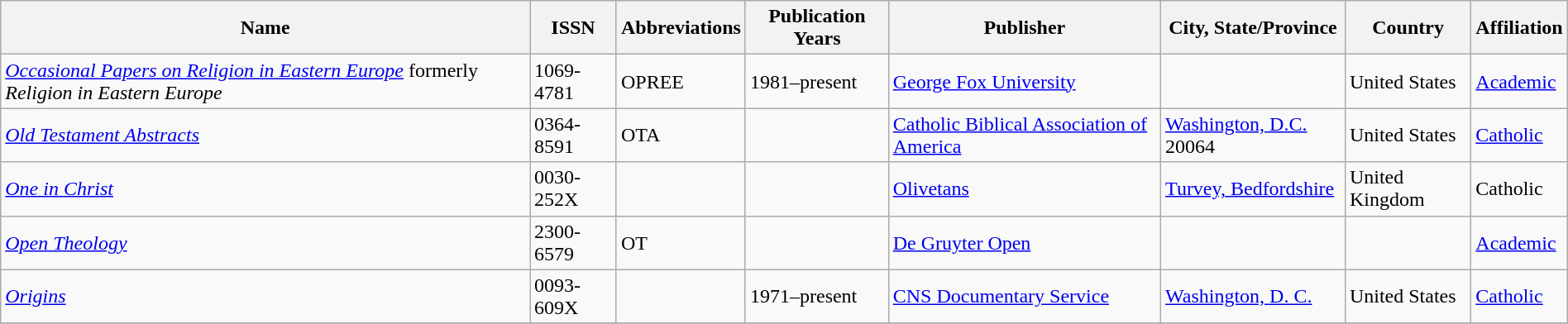<table class="wikitable sortable" style="width: 100%;">
<tr>
<th>Name</th>
<th>ISSN</th>
<th>Abbreviations</th>
<th>Publication Years</th>
<th>Publisher</th>
<th>City, State/Province</th>
<th>Country</th>
<th>Affiliation</th>
</tr>
<tr>
<td><em><a href='#'>Occasional Papers on Religion in Eastern Europe</a></em> formerly <em>Religion in Eastern Europe</em></td>
<td>1069-4781</td>
<td>OPREE</td>
<td>1981–present</td>
<td><a href='#'>George Fox University</a></td>
<td></td>
<td>United States</td>
<td><a href='#'>Academic</a></td>
</tr>
<tr>
<td><em><a href='#'>Old Testament Abstracts</a></em></td>
<td>0364-8591</td>
<td>OTA</td>
<td></td>
<td><a href='#'>Catholic Biblical Association of America</a></td>
<td><a href='#'>Washington, D.C.</a> 20064</td>
<td>United States</td>
<td><a href='#'>Catholic</a></td>
</tr>
<tr>
<td><em><a href='#'>One in Christ</a></em></td>
<td>0030-252X</td>
<td></td>
<td></td>
<td><a href='#'>Olivetans</a></td>
<td><a href='#'>Turvey, Bedfordshire</a></td>
<td>United Kingdom</td>
<td>Catholic</td>
</tr>
<tr>
<td><em><a href='#'>Open Theology</a></em></td>
<td>2300-6579</td>
<td>OT</td>
<td></td>
<td><a href='#'>De Gruyter Open</a></td>
<td></td>
<td></td>
<td><a href='#'>Academic</a></td>
</tr>
<tr>
<td><em><a href='#'>Origins</a></em></td>
<td>0093-609X</td>
<td></td>
<td>1971–present</td>
<td><a href='#'>CNS Documentary Service</a></td>
<td><a href='#'>Washington, D. C.</a></td>
<td>United States</td>
<td><a href='#'>Catholic</a></td>
</tr>
<tr>
</tr>
</table>
